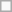<table class=wikitable>
<tr>
<td> </td>
</tr>
</table>
